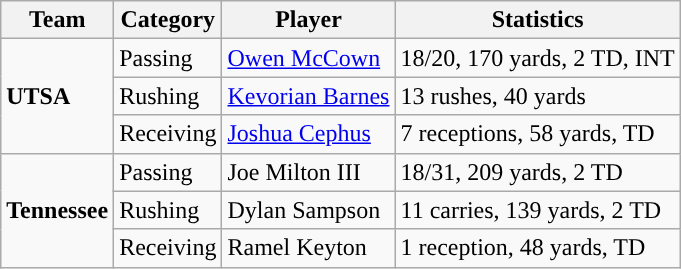<table class="wikitable" style="float: right;">
<tr>
<th>Team</th>
<th>Category</th>
<th>Player</th>
<th>Statistics</th>
</tr>
<tr>
<td rowspan=3><strong>UTSA</strong></td>
<td>Passing</td>
<td><a href='#'>Owen McCown</a></td>
<td>18/20, 170 yards, 2 TD, INT</td>
</tr>
<tr>
<td>Rushing</td>
<td><a href='#'>Kevorian Barnes</a></td>
<td>13 rushes, 40 yards</td>
</tr>
<tr>
<td>Receiving</td>
<td><a href='#'>Joshua Cephus</a></td>
<td>7 receptions, 58 yards, TD</td>
</tr>
<tr>
<td rowspan=3><strong>Tennessee</strong></td>
<td>Passing</td>
<td>Joe Milton III</td>
<td>18/31, 209 yards, 2 TD</td>
</tr>
<tr>
<td>Rushing</td>
<td>Dylan Sampson</td>
<td>11 carries, 139 yards, 2 TD</td>
</tr>
<tr>
<td>Receiving</td>
<td>Ramel Keyton</td>
<td>1 reception, 48 yards, TD</td>
</tr>
</table>
